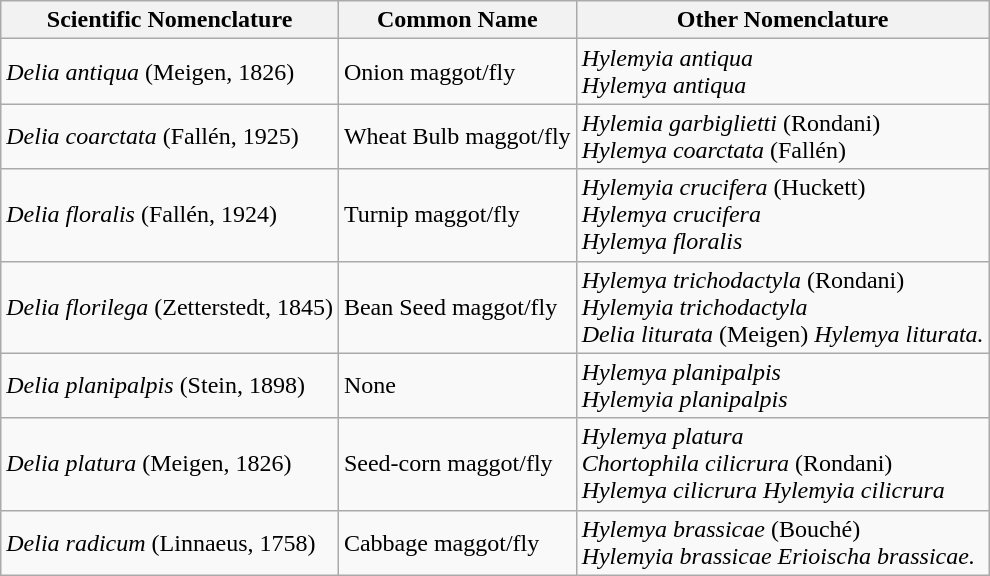<table class="wikitable">
<tr>
<th>Scientific Nomenclature</th>
<th>Common Name</th>
<th>Other Nomenclature</th>
</tr>
<tr>
<td><em>Delia antiqua</em> (Meigen, 1826)</td>
<td>Onion maggot/fly</td>
<td><em>Hylemyia antiqua</em><br><em>Hylemya antiqua</em></td>
</tr>
<tr>
<td><em>Delia coarctata</em> (Fallén, 1925)</td>
<td>Wheat Bulb maggot/fly</td>
<td><em>Hylemia garbiglietti</em> (Rondani)<br><em>Hylemya coarctata</em> (Fallén)</td>
</tr>
<tr>
<td><em>Delia floralis</em> (Fallén, 1924)</td>
<td>Turnip maggot/fly</td>
<td><em>Hylemyia  crucifera</em> (Huckett)<br><em>Hylemya  crucifera</em><br><em>Hylemya  floralis</em></td>
</tr>
<tr>
<td><em>Delia florilega</em> (Zetterstedt, 1845)</td>
<td>Bean Seed maggot/fly</td>
<td><em>Hylemya trichodactyla</em> (Rondani)<br><em>Hylemyia trichodactyla</em><br><em>Delia liturata</em> (Meigen)
<em>Hylemya liturata.</em></td>
</tr>
<tr>
<td><em>Delia planipalpis</em> (Stein, 1898)</td>
<td>None</td>
<td><em>Hylemya planipalpis</em><br><em>Hylemyia planipalpis</em></td>
</tr>
<tr>
<td><em>Delia platura</em> (Meigen, 1826)</td>
<td>Seed-corn maggot/fly</td>
<td><em>Hylemya platura</em><br><em>Chortophila cilicrura</em> (Rondani)<br><em>Hylemya cilicrura</em>
<em>Hylemyia cilicrura</em></td>
</tr>
<tr>
<td><em>Delia radicum</em> (Linnaeus, 1758)</td>
<td>Cabbage maggot/fly</td>
<td><em>Hylemya brassicae</em> (Bouché)<br><em>Hylemyia brassicae</em>
<em>Erioischa brassicae.</em></td>
</tr>
</table>
